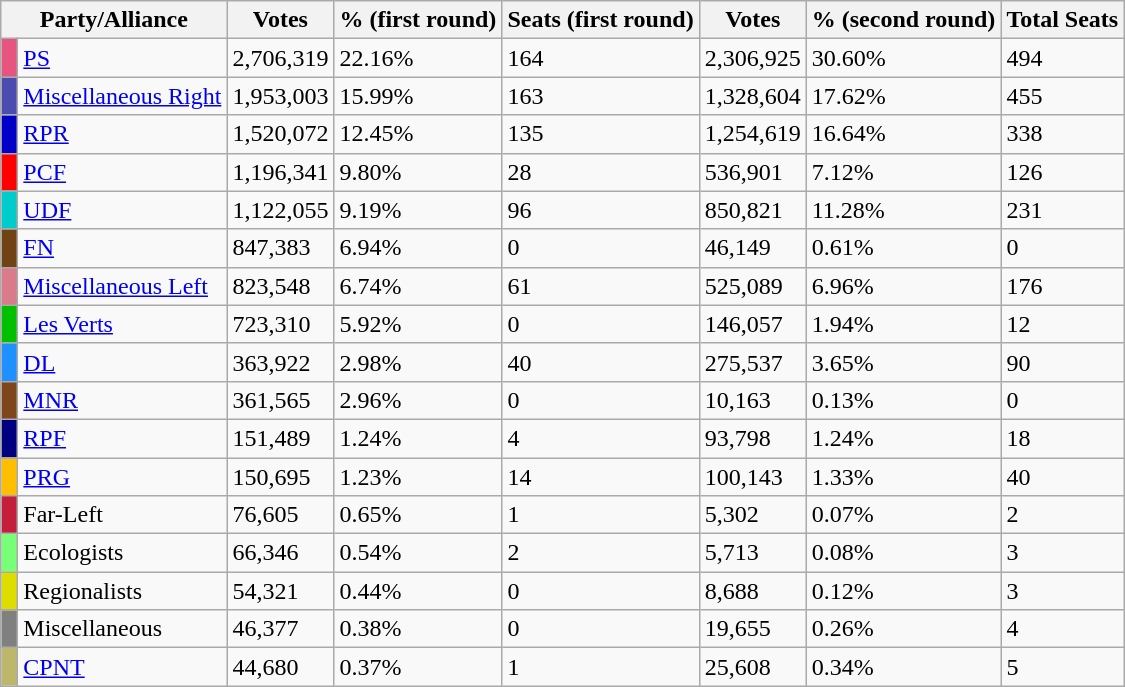<table class="wikitable">
<tr>
<th colspan=2>Party/Alliance</th>
<th>Votes</th>
<th>% (first round)</th>
<th>Seats (first round)</th>
<th>Votes</th>
<th>% (second round)</th>
<th>Total Seats</th>
</tr>
<tr>
<td bgcolor="#E75480"> </td>
<td><a href='#'>PS</a></td>
<td>2,706,319</td>
<td>22.16%</td>
<td>164</td>
<td>2,306,925</td>
<td>30.60%</td>
<td>494</td>
</tr>
<tr>
<td bgcolor="#4C4CB0"></td>
<td><a href='#'>Miscellaneous Right</a></td>
<td>1,953,003</td>
<td>15.99%</td>
<td>163</td>
<td>1,328,604</td>
<td>17.62%</td>
<td>455</td>
</tr>
<tr>
<td bgcolor="#0000C8"> </td>
<td><a href='#'>RPR</a></td>
<td>1,520,072</td>
<td>12.45%</td>
<td>135</td>
<td>1,254,619</td>
<td>16.64%</td>
<td>338</td>
</tr>
<tr>
<td bgcolor="#FF0000"></td>
<td><a href='#'>PCF</a></td>
<td>1,196,341</td>
<td>9.80%</td>
<td>28</td>
<td>536,901</td>
<td>7.12%</td>
<td>126</td>
</tr>
<tr>
<td bgcolor="#00CCCC"></td>
<td><a href='#'>UDF</a></td>
<td>1,122,055</td>
<td>9.19%</td>
<td>96</td>
<td>850,821</td>
<td>11.28%</td>
<td>231</td>
</tr>
<tr>
<td bgcolor="#704214"></td>
<td><a href='#'>FN</a></td>
<td>847,383</td>
<td>6.94%</td>
<td>0</td>
<td>46,149</td>
<td>0.61%</td>
<td>0</td>
</tr>
<tr>
<td bgcolor="#DA7B8B"></td>
<td><a href='#'>Miscellaneous Left</a></td>
<td>823,548</td>
<td>6.74%</td>
<td>61</td>
<td>525,089</td>
<td>6.96%</td>
<td>176</td>
</tr>
<tr>
<td bgcolor="#00c000"></td>
<td><a href='#'>Les Verts</a></td>
<td>723,310</td>
<td>5.92%</td>
<td>0</td>
<td>146,057</td>
<td>1.94%</td>
<td>12</td>
</tr>
<tr>
<td bgcolor="#1E90FF"></td>
<td><a href='#'>DL</a></td>
<td>363,922</td>
<td>2.98%</td>
<td>40</td>
<td>275,537</td>
<td>3.65%</td>
<td>90</td>
</tr>
<tr>
<td bgcolor="#80461B"></td>
<td><a href='#'>MNR</a></td>
<td>361,565</td>
<td>2.96%</td>
<td>0</td>
<td>10,163</td>
<td>0.13%</td>
<td>0</td>
</tr>
<tr>
<td bgcolor="#000080"> </td>
<td><a href='#'>RPF</a></td>
<td>151,489</td>
<td>1.24%</td>
<td>4</td>
<td>93,798</td>
<td>1.24%</td>
<td>18</td>
</tr>
<tr>
<td bgcolor="#FFBF00"></td>
<td><a href='#'>PRG</a></td>
<td>150,695</td>
<td>1.23%</td>
<td>14</td>
<td>100,143</td>
<td>1.33%</td>
<td>40</td>
</tr>
<tr>
<td bgcolor="#C41E3A"></td>
<td>Far-Left</td>
<td>76,605</td>
<td>0.65%</td>
<td>1</td>
<td>5,302</td>
<td>0.07%</td>
<td>2</td>
</tr>
<tr>
<td bgcolor="#77ff77"></td>
<td>Ecologists</td>
<td>66,346</td>
<td>0.54%</td>
<td>2</td>
<td>5,713</td>
<td>0.08%</td>
<td>3</td>
</tr>
<tr>
<td bgcolor="#dddd00"></td>
<td>Regionalists</td>
<td>54,321</td>
<td>0.44%</td>
<td>0</td>
<td>8,688</td>
<td>0.12%</td>
<td>3</td>
</tr>
<tr>
<td bgcolor="gray"></td>
<td>Miscellaneous</td>
<td>46,377</td>
<td>0.38%</td>
<td>0</td>
<td>19,655</td>
<td>0.26%</td>
<td>4</td>
</tr>
<tr>
<td bgcolor="#BDB76B"></td>
<td><a href='#'>CPNT</a></td>
<td>44,680</td>
<td>0.37%</td>
<td>1</td>
<td>25,608</td>
<td>0.34%</td>
<td>5</td>
</tr>
</table>
